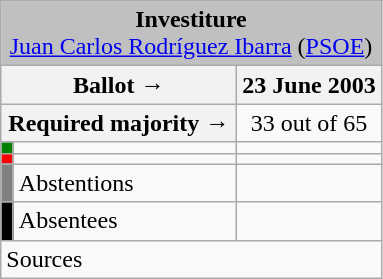<table class="wikitable" style="text-align:center;">
<tr>
<td colspan="3" align="center" bgcolor="#C0C0C0"><strong>Investiture</strong><br><a href='#'>Juan Carlos Rodríguez Ibarra</a> (<a href='#'>PSOE</a>)</td>
</tr>
<tr>
<th colspan="2" width="150px">Ballot →</th>
<th>23 June 2003</th>
</tr>
<tr>
<th colspan="2">Required majority →</th>
<td>33 out of 65 </td>
</tr>
<tr>
<th width="1px" style="background:green;"></th>
<td align="left"></td>
<td></td>
</tr>
<tr>
<th style="color:inherit;background:red;"></th>
<td align="left"></td>
<td></td>
</tr>
<tr>
<th style="color:inherit;background:gray;"></th>
<td align="left"><span>Abstentions</span></td>
<td></td>
</tr>
<tr>
<th style="color:inherit;background:black;"></th>
<td align="left"><span>Absentees</span></td>
<td></td>
</tr>
<tr>
<td align="left" colspan="3">Sources</td>
</tr>
</table>
